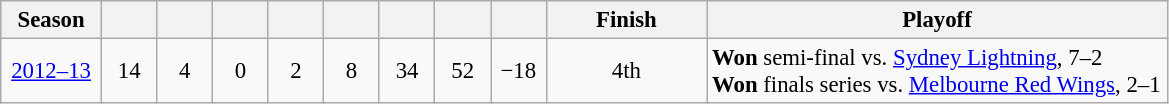<table class="wikitable" style="text-align:center;font-size:95%;">
<tr>
<th width=60>Season</th>
<th width=30></th>
<th width=30></th>
<th width=30></th>
<th width=30></th>
<th width=30></th>
<th width=30></th>
<th width=30></th>
<th width=30></th>
<th width=100>Finish</th>
<th width=300>Playoff</th>
</tr>
<tr>
<td><a href='#'>2012–13</a></td>
<td>14</td>
<td>4</td>
<td>0</td>
<td>2</td>
<td>8</td>
<td>34</td>
<td>52</td>
<td>−18</td>
<td>4th</td>
<td style="text-align:left;"><strong>Won</strong> semi-final vs. <a href='#'>Sydney Lightning</a>, 7–2<br><strong>Won</strong> finals series vs. <a href='#'>Melbourne Red Wings</a>, 2–1</td>
</tr>
</table>
